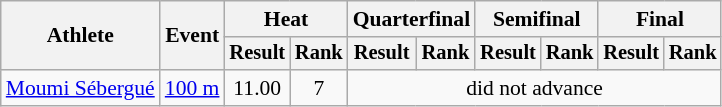<table class=wikitable style="font-size:90%">
<tr>
<th rowspan="2">Athlete</th>
<th rowspan="2">Event</th>
<th colspan="2">Heat</th>
<th colspan="2">Quarterfinal</th>
<th colspan="2">Semifinal</th>
<th colspan="2">Final</th>
</tr>
<tr style="font-size:95%">
<th>Result</th>
<th>Rank</th>
<th>Result</th>
<th>Rank</th>
<th>Result</th>
<th>Rank</th>
<th>Result</th>
<th>Rank</th>
</tr>
<tr align=center>
<td align=left><a href='#'>Moumi Sébergué</a></td>
<td align=left><a href='#'>100 m</a></td>
<td>11.00</td>
<td>7</td>
<td colspan=6>did not advance</td>
</tr>
</table>
